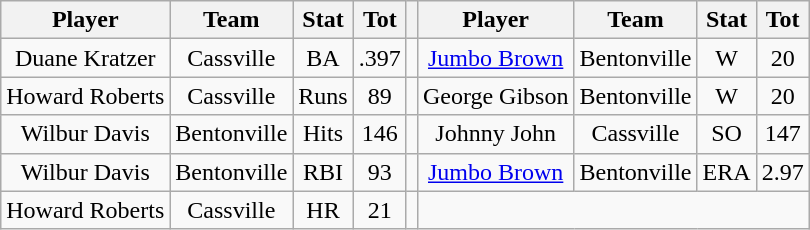<table class="wikitable" style="text-align:center">
<tr>
<th>Player</th>
<th>Team</th>
<th>Stat</th>
<th>Tot</th>
<th></th>
<th>Player</th>
<th>Team</th>
<th>Stat</th>
<th>Tot</th>
</tr>
<tr>
<td>Duane Kratzer</td>
<td>Cassville</td>
<td>BA</td>
<td>.397</td>
<td></td>
<td><a href='#'>Jumbo Brown</a></td>
<td>Bentonville</td>
<td>W</td>
<td>20</td>
</tr>
<tr>
<td>Howard Roberts</td>
<td>Cassville</td>
<td>Runs</td>
<td>89</td>
<td></td>
<td>George Gibson</td>
<td>Bentonville</td>
<td>W</td>
<td>20</td>
</tr>
<tr>
<td>Wilbur Davis</td>
<td>Bentonville</td>
<td>Hits</td>
<td>146</td>
<td></td>
<td>Johnny John</td>
<td>Cassville</td>
<td>SO</td>
<td>147</td>
</tr>
<tr>
<td>Wilbur Davis</td>
<td>Bentonville</td>
<td>RBI</td>
<td>93</td>
<td></td>
<td><a href='#'>Jumbo Brown</a></td>
<td>Bentonville</td>
<td>ERA</td>
<td>2.97</td>
</tr>
<tr>
<td>Howard Roberts</td>
<td>Cassville</td>
<td>HR</td>
<td>21</td>
<td></td>
</tr>
</table>
